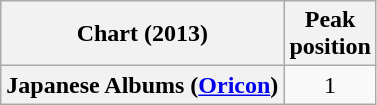<table class="wikitable plainrowheaders">
<tr>
<th>Chart (2013)</th>
<th>Peak<br>position</th>
</tr>
<tr>
<th scope="row">Japanese Albums (<a href='#'>Oricon</a>)</th>
<td style="text-align:center;">1</td>
</tr>
</table>
